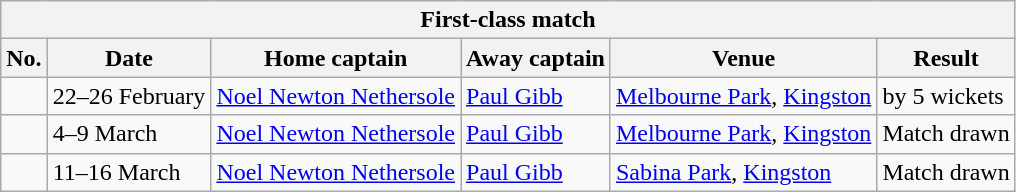<table class="wikitable">
<tr>
<th colspan="9">First-class match</th>
</tr>
<tr>
<th>No.</th>
<th>Date</th>
<th>Home captain</th>
<th>Away captain</th>
<th>Venue</th>
<th>Result</th>
</tr>
<tr>
<td></td>
<td>22–26 February</td>
<td><a href='#'>Noel Newton Nethersole</a></td>
<td><a href='#'>Paul Gibb</a></td>
<td><a href='#'>Melbourne Park</a>, <a href='#'>Kingston</a></td>
<td> by 5 wickets</td>
</tr>
<tr>
<td></td>
<td>4–9 March</td>
<td><a href='#'>Noel Newton Nethersole</a></td>
<td><a href='#'>Paul Gibb</a></td>
<td><a href='#'>Melbourne Park</a>, <a href='#'>Kingston</a></td>
<td>Match drawn</td>
</tr>
<tr>
<td></td>
<td>11–16 March</td>
<td><a href='#'>Noel Newton Nethersole</a></td>
<td><a href='#'>Paul Gibb</a></td>
<td><a href='#'>Sabina Park</a>, <a href='#'>Kingston</a></td>
<td>Match drawn</td>
</tr>
</table>
